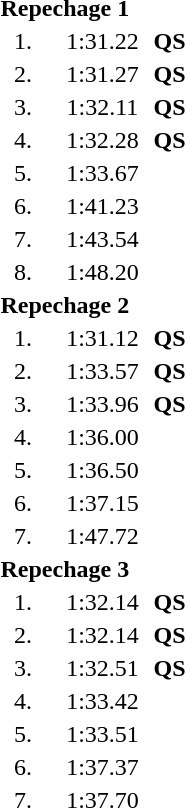<table style="text-align:center">
<tr>
<td colspan=4 align=left><strong>Repechage 1</strong></td>
</tr>
<tr>
<td width=30>1.</td>
<td align=left></td>
<td width=60>1:31.22</td>
<td><strong>QS</strong></td>
</tr>
<tr>
<td>2.</td>
<td align=left></td>
<td>1:31.27</td>
<td><strong>QS</strong></td>
</tr>
<tr>
<td>3.</td>
<td align=left></td>
<td>1:32.11</td>
<td><strong>QS</strong></td>
</tr>
<tr>
<td>4.</td>
<td align=left></td>
<td>1:32.28</td>
<td><strong>QS</strong></td>
</tr>
<tr>
<td>5.</td>
<td align=left></td>
<td>1:33.67</td>
<td></td>
</tr>
<tr>
<td>6.</td>
<td align=left></td>
<td>1:41.23</td>
<td></td>
</tr>
<tr>
<td>7.</td>
<td align=left></td>
<td>1:43.54</td>
<td></td>
</tr>
<tr>
<td>8.</td>
<td align=left></td>
<td>1:48.20</td>
<td></td>
</tr>
<tr>
<td colspan=4 align=left><strong>Repechage 2</strong></td>
</tr>
<tr>
<td>1.</td>
<td align=left></td>
<td>1:31.12</td>
<td><strong>QS</strong></td>
</tr>
<tr>
<td>2.</td>
<td align=left></td>
<td>1:33.57</td>
<td><strong>QS</strong></td>
</tr>
<tr>
<td>3.</td>
<td align=left></td>
<td>1:33.96</td>
<td><strong>QS</strong></td>
</tr>
<tr>
<td>4.</td>
<td align=left></td>
<td>1:36.00</td>
<td></td>
</tr>
<tr>
<td>5.</td>
<td align=left></td>
<td>1:36.50</td>
<td></td>
</tr>
<tr>
<td>6.</td>
<td align=left></td>
<td>1:37.15</td>
<td></td>
</tr>
<tr>
<td>7.</td>
<td align=left></td>
<td>1:47.72</td>
<td></td>
</tr>
<tr>
<td colspan=4 align=left><strong>Repechage 3</strong></td>
</tr>
<tr>
<td>1.</td>
<td align=left></td>
<td>1:32.14</td>
<td><strong>QS</strong></td>
</tr>
<tr>
<td>2.</td>
<td align=left></td>
<td>1:32.14</td>
<td><strong>QS</strong></td>
</tr>
<tr>
<td>3.</td>
<td align=left></td>
<td>1:32.51</td>
<td><strong>QS</strong></td>
</tr>
<tr>
<td>4.</td>
<td align=left></td>
<td>1:33.42</td>
<td></td>
</tr>
<tr>
<td>5.</td>
<td align=left></td>
<td>1:33.51</td>
<td></td>
</tr>
<tr>
<td>6.</td>
<td align=left></td>
<td>1:37.37</td>
<td></td>
</tr>
<tr>
<td>7.</td>
<td align=left></td>
<td>1:37.70</td>
<td></td>
</tr>
</table>
